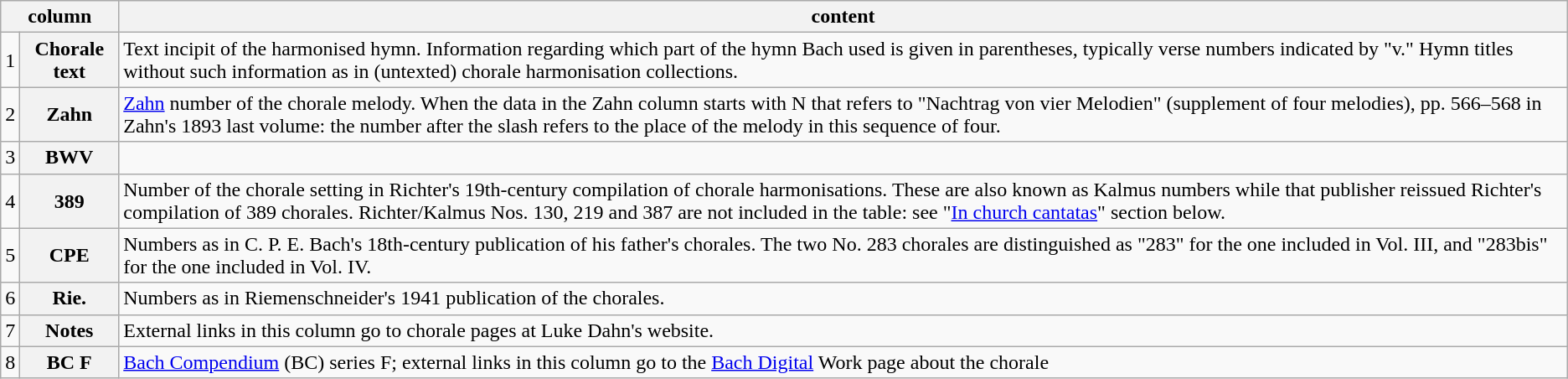<table class="wikitable">
<tr>
<th colspan="2">column</th>
<th>content</th>
</tr>
<tr>
<td align="center">1</td>
<th>Chorale text</th>
<td>Text incipit of the harmonised hymn. Information regarding which part of the hymn Bach used is given in parentheses, typically verse numbers indicated by "v." Hymn titles without such information as in (untexted) chorale harmonisation collections.</td>
</tr>
<tr id="Zahn">
<td align="center">2</td>
<th>Zahn</th>
<td><a href='#'>Zahn</a> number of the chorale melody.  When the data in the Zahn column starts with N that refers to "Nachtrag von vier Melodien" (supplement of four melodies), pp. 566–568 in Zahn's 1893 last volume: the number after the slash refers to the place of the melody in this sequence of four.</td>
</tr>
<tr>
<td align="center">3</td>
<th>BWV</th>
<td></td>
</tr>
<tr id="389">
<td align="center">4</td>
<th>389</th>
<td>Number of the chorale setting in Richter's 19th-century compilation of chorale harmonisations. These are also known as Kalmus numbers while that publisher reissued Richter's compilation of 389 chorales. Richter/Kalmus Nos. 130, 219 and 387 are not included in the table: see "<a href='#'>In church cantatas</a>" section below.</td>
</tr>
<tr id="CPE">
<td align="center">5</td>
<th>CPE</th>
<td>Numbers as in C. P. E. Bach's 18th-century publication of his father's chorales. The two No. 283 chorales are distinguished as "283" for the one included in Vol. III, and "283bis" for the one included in Vol. IV.</td>
</tr>
<tr id="Rie.">
<td align="center">6</td>
<th>Rie.</th>
<td>Numbers as in Riemenschneider's 1941 publication of the chorales.</td>
</tr>
<tr>
<td align="center">7</td>
<th>Notes</th>
<td>External links in this column go to chorale pages at Luke Dahn's  website.</td>
</tr>
<tr id="BC F">
<td align="center">8</td>
<th>BC F</th>
<td><a href='#'>Bach Compendium</a> (BC) series F; external links in this column go to the <a href='#'>Bach Digital</a> Work page about the chorale</td>
</tr>
</table>
